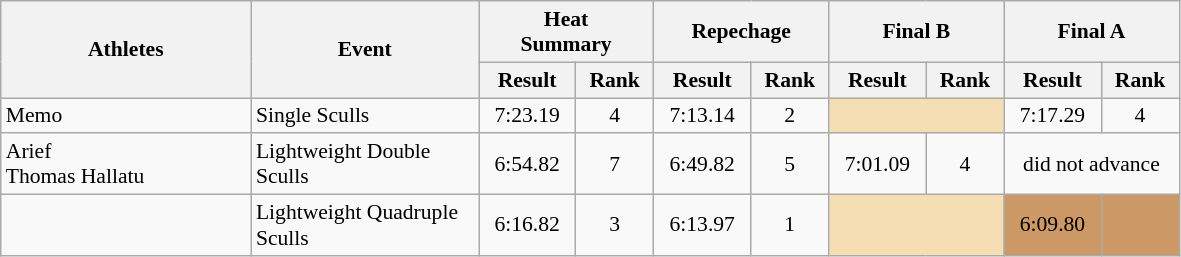<table class=wikitable style="font-size:90%; text-align:center">
<tr>
<th width="160" rowspan="2">Athletes</th>
<th width="145" rowspan="2">Event</th>
<th width="110" colspan="2">Heat <br> Summary</th>
<th width="110" colspan="2">Repechage</th>
<th width="110" colspan="2">Final B</th>
<th width="110" colspan="2">Final A</th>
</tr>
<tr>
<th>Result</th>
<th>Rank</th>
<th>Result</th>
<th>Rank</th>
<th>Result</th>
<th>Rank</th>
<th>Result</th>
<th>Rank</th>
</tr>
<tr>
<td align=left>Memo</td>
<td align=left>Single Sculls</td>
<td>7:23.19</td>
<td>4</td>
<td>7:13.14</td>
<td>2</td>
<td colspan=2 bgcolor="wheat"></td>
<td>7:17.29</td>
<td>4</td>
</tr>
<tr>
<td align=left>Arief <br> Thomas Hallatu</td>
<td align=left>Lightweight Double Sculls</td>
<td>6:54.82</td>
<td>7</td>
<td>6:49.82</td>
<td>5</td>
<td>7:01.09</td>
<td>4</td>
<td colspan=2>did not advance</td>
</tr>
<tr>
<td align=left><br></td>
<td align=left>Lightweight Quadruple Sculls</td>
<td>6:16.82</td>
<td>3</td>
<td>6:13.97</td>
<td>1</td>
<td colspan=2 bgcolor="wheat"></td>
<td bgcolor=cc9966>6:09.80</td>
<td bgcolor=cc9966></td>
</tr>
</table>
